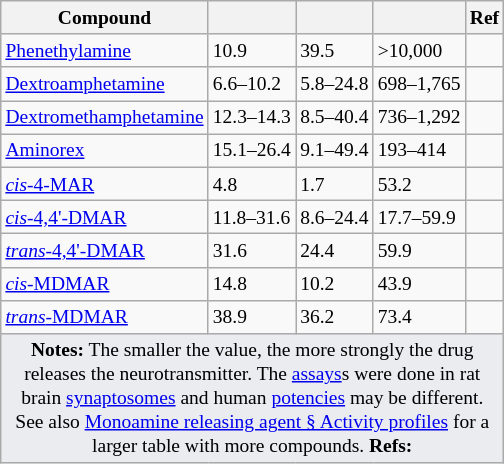<table class="wikitable" style="font-size:small;">
<tr>
<th>Compound</th>
<th data-sort-type="number"></th>
<th data-sort-type="number"></th>
<th data-sort-type="number"></th>
<th>Ref</th>
</tr>
<tr>
<td><a href='#'>Phenethylamine</a></td>
<td>10.9</td>
<td>39.5</td>
<td>>10,000</td>
<td></td>
</tr>
<tr>
<td><a href='#'>Dextroamphetamine</a></td>
<td>6.6–10.2</td>
<td>5.8–24.8</td>
<td>698–1,765</td>
<td></td>
</tr>
<tr>
<td><a href='#'>Dextromethamphetamine</a></td>
<td>12.3–14.3</td>
<td>8.5–40.4</td>
<td>736–1,292</td>
<td></td>
</tr>
<tr>
<td><a href='#'>Aminorex</a></td>
<td>15.1–26.4</td>
<td>9.1–49.4</td>
<td>193–414</td>
<td></td>
</tr>
<tr>
<td><a href='#'><em>cis</em>-4-MAR</a></td>
<td>4.8</td>
<td>1.7</td>
<td>53.2</td>
<td></td>
</tr>
<tr>
<td><a href='#'><em>cis</em>-4,4'-DMAR</a></td>
<td>11.8–31.6</td>
<td>8.6–24.4</td>
<td>17.7–59.9</td>
<td></td>
</tr>
<tr>
<td><a href='#'><em>trans</em>-4,4'-DMAR</a></td>
<td>31.6</td>
<td>24.4</td>
<td>59.9</td>
<td></td>
</tr>
<tr>
<td><a href='#'><em>cis</em>-MDMAR</a></td>
<td>14.8</td>
<td>10.2</td>
<td>43.9</td>
<td></td>
</tr>
<tr>
<td><a href='#'><em>trans</em>-MDMAR</a></td>
<td>38.9</td>
<td>36.2</td>
<td>73.4</td>
<td></td>
</tr>
<tr>
<td colspan="5" style="width: 1px; background-color:#eaecf0; text-align: center;"><strong>Notes:</strong> The smaller the value, the more strongly the drug releases the neurotransmitter. The <a href='#'>assays</a>s were done in rat brain <a href='#'>synaptosomes</a> and human <a href='#'>potencies</a> may be different. See also <a href='#'>Monoamine releasing agent § Activity profiles</a> for a larger table with more compounds. <strong>Refs:</strong> </td>
</tr>
</table>
